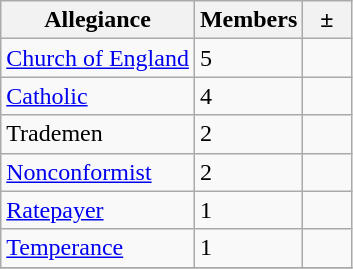<table class="wikitable">
<tr>
<th>Allegiance</th>
<th>Members</th>
<th>  ±  </th>
</tr>
<tr>
<td><a href='#'>Church of England</a></td>
<td>5</td>
<td></td>
</tr>
<tr>
<td><a href='#'>Catholic</a></td>
<td>4</td>
<td></td>
</tr>
<tr>
<td>Trademen</td>
<td>2</td>
<td></td>
</tr>
<tr>
<td><a href='#'>Nonconformist</a></td>
<td>2</td>
<td></td>
</tr>
<tr>
<td><a href='#'>Ratepayer</a></td>
<td>1</td>
<td></td>
</tr>
<tr>
<td><a href='#'>Temperance</a></td>
<td>1</td>
<td></td>
</tr>
<tr>
</tr>
</table>
